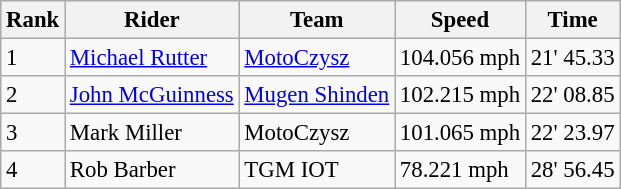<table class="wikitable" style="font-size: 95%;">
<tr style="background:#efefef;">
<th>Rank</th>
<th>Rider</th>
<th>Team</th>
<th>Speed</th>
<th>Time</th>
</tr>
<tr>
<td>1</td>
<td> <a href='#'>Michael Rutter</a></td>
<td><a href='#'>MotoCzysz</a></td>
<td>104.056 mph</td>
<td>21' 45.33</td>
</tr>
<tr>
<td>2</td>
<td> <a href='#'>John McGuinness</a></td>
<td><a href='#'>Mugen Shinden</a></td>
<td>102.215 mph</td>
<td>22' 08.85</td>
</tr>
<tr>
<td>3</td>
<td> Mark Miller</td>
<td>MotoCzysz</td>
<td>101.065 mph</td>
<td>22' 23.97</td>
</tr>
<tr>
<td>4</td>
<td> Rob Barber</td>
<td>TGM IOT</td>
<td>78.221 mph</td>
<td>28' 56.45</td>
</tr>
</table>
